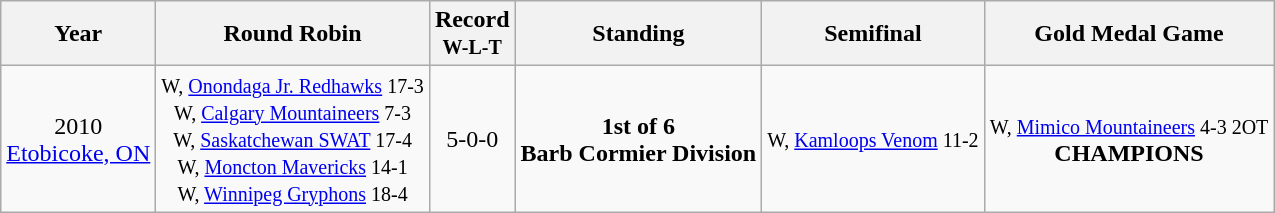<table class="wikitable" style="text-align:center;">
<tr>
<th>Year</th>
<th>Round Robin</th>
<th>Record<br><small>W-L-T</small></th>
<th>Standing</th>
<th>Semifinal</th>
<th>Gold Medal Game</th>
</tr>
<tr>
<td>2010<br><a href='#'>Etobicoke, ON</a></td>
<td><small>W, <a href='#'>Onondaga Jr. Redhawks</a> 17-3<br>W, <a href='#'>Calgary Mountaineers</a> 7-3<br>W, <a href='#'>Saskatchewan SWAT</a> 17-4<br>W, <a href='#'>Moncton Mavericks</a> 14-1<br>W, <a href='#'>Winnipeg Gryphons</a> 18-4</small></td>
<td>5-0-0</td>
<td><strong>1st of 6<br>Barb Cormier Division</strong></td>
<td><small>W, <a href='#'>Kamloops Venom</a> 11-2</small></td>
<td><small> W, <a href='#'>Mimico Mountaineers</a> 4-3 2OT</small><br><strong>CHAMPIONS</strong></td>
</tr>
</table>
